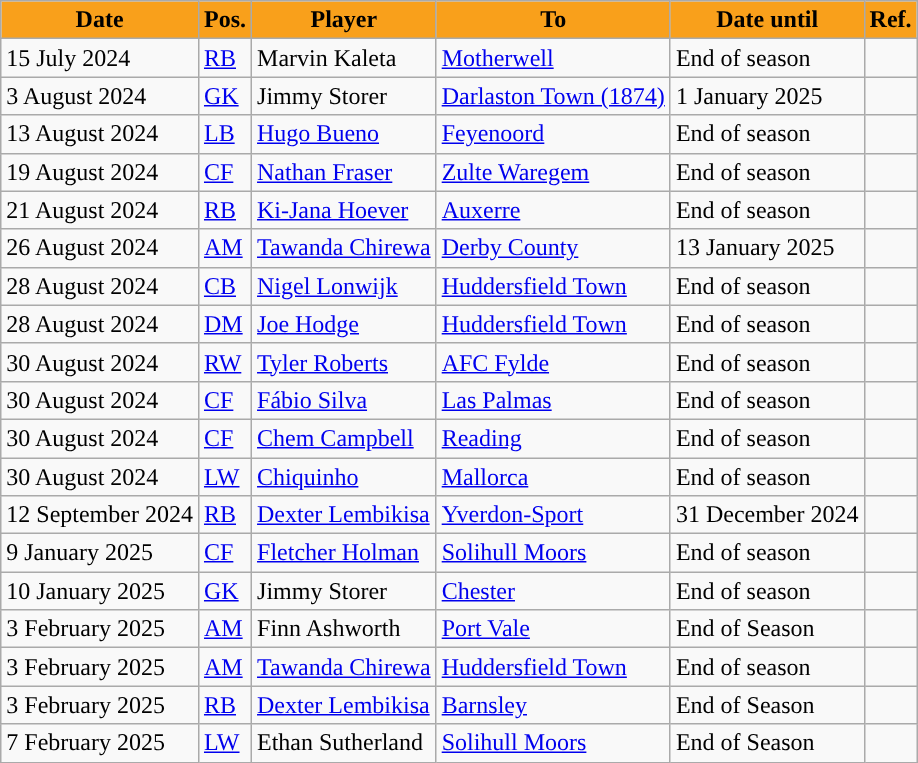<table class="wikitable plainrowheaders sortable">
<tr>
<th style="background:#F9A01B; color:#000000; ">Date</th>
<th style="background:#F9A01B; color:#000000; ">Pos.</th>
<th style="background:#F9A01B; color:#000000; ">Player</th>
<th style="background:#F9A01B; color:#000000; ">To</th>
<th style="background:#F9A01B; color:#000000; ">Date until</th>
<th style="background:#F9A01B; color:#000000; ">Ref.</th>
</tr>
<tr>
<td>15 July 2024</td>
<td><a href='#'>RB</a></td>
<td> Marvin Kaleta</td>
<td> <a href='#'>Motherwell</a></td>
<td>End of season</td>
<td></td>
</tr>
<tr>
<td>3 August 2024</td>
<td><a href='#'>GK</a></td>
<td> Jimmy Storer</td>
<td> <a href='#'>Darlaston Town (1874)</a></td>
<td>1 January 2025</td>
<td></td>
</tr>
<tr>
<td>13 August 2024</td>
<td><a href='#'>LB</a></td>
<td> <a href='#'>Hugo Bueno</a></td>
<td> <a href='#'>Feyenoord</a></td>
<td>End of season</td>
<td></td>
</tr>
<tr>
<td>19 August 2024</td>
<td><a href='#'>CF</a></td>
<td> <a href='#'>Nathan Fraser</a></td>
<td> <a href='#'>Zulte Waregem</a></td>
<td>End of season</td>
<td></td>
</tr>
<tr>
<td>21 August 2024</td>
<td><a href='#'>RB</a></td>
<td> <a href='#'>Ki-Jana Hoever</a></td>
<td> <a href='#'>Auxerre</a></td>
<td>End of season</td>
<td></td>
</tr>
<tr>
<td>26 August 2024</td>
<td><a href='#'>AM</a></td>
<td> <a href='#'>Tawanda Chirewa</a></td>
<td> <a href='#'>Derby County</a></td>
<td>13 January 2025</td>
<td></td>
</tr>
<tr>
<td>28 August 2024</td>
<td><a href='#'>CB</a></td>
<td> <a href='#'>Nigel Lonwijk</a></td>
<td> <a href='#'>Huddersfield Town</a></td>
<td>End of season</td>
<td></td>
</tr>
<tr>
<td>28 August 2024</td>
<td><a href='#'>DM</a></td>
<td> <a href='#'>Joe Hodge</a></td>
<td> <a href='#'>Huddersfield Town</a></td>
<td>End of season</td>
<td></td>
</tr>
<tr>
<td>30 August 2024</td>
<td><a href='#'>RW</a></td>
<td> <a href='#'>Tyler Roberts</a></td>
<td> <a href='#'>AFC Fylde</a></td>
<td>End of season</td>
<td></td>
</tr>
<tr>
<td>30 August 2024</td>
<td><a href='#'>CF</a></td>
<td> <a href='#'>Fábio Silva</a></td>
<td> <a href='#'>Las Palmas</a></td>
<td>End of season</td>
<td></td>
</tr>
<tr>
<td>30 August 2024</td>
<td><a href='#'>CF</a></td>
<td> <a href='#'>Chem Campbell</a></td>
<td> <a href='#'>Reading</a></td>
<td>End of season</td>
<td></td>
</tr>
<tr>
<td>30 August 2024</td>
<td><a href='#'>LW</a></td>
<td> <a href='#'>Chiquinho</a></td>
<td> <a href='#'>Mallorca</a></td>
<td>End of season</td>
<td></td>
</tr>
<tr>
<td>12 September 2024</td>
<td><a href='#'>RB</a></td>
<td> <a href='#'>Dexter Lembikisa</a></td>
<td> <a href='#'>Yverdon-Sport</a></td>
<td>31 December 2024</td>
<td></td>
</tr>
<tr>
<td>9 January 2025</td>
<td><a href='#'>CF</a></td>
<td> <a href='#'>Fletcher Holman</a></td>
<td> <a href='#'>Solihull Moors</a></td>
<td>End of season</td>
<td></td>
</tr>
<tr>
<td>10 January 2025</td>
<td><a href='#'>GK</a></td>
<td> Jimmy Storer</td>
<td> <a href='#'>Chester</a></td>
<td>End of season</td>
<td></td>
</tr>
<tr>
<td>3 February 2025</td>
<td><a href='#'>AM</a></td>
<td> Finn Ashworth</td>
<td> <a href='#'>Port Vale</a></td>
<td>End of Season</td>
<td></td>
</tr>
<tr>
<td>3 February 2025</td>
<td><a href='#'>AM</a></td>
<td> <a href='#'>Tawanda Chirewa</a></td>
<td> <a href='#'>Huddersfield Town</a></td>
<td>End of season</td>
<td></td>
</tr>
<tr>
<td>3 February 2025</td>
<td><a href='#'>RB</a></td>
<td> <a href='#'>Dexter Lembikisa</a></td>
<td> <a href='#'>Barnsley</a></td>
<td>End of Season</td>
<td></td>
</tr>
<tr>
<td>7 February 2025</td>
<td><a href='#'>LW</a></td>
<td> Ethan Sutherland</td>
<td> <a href='#'>Solihull Moors</a></td>
<td>End of Season</td>
<td></td>
</tr>
</table>
